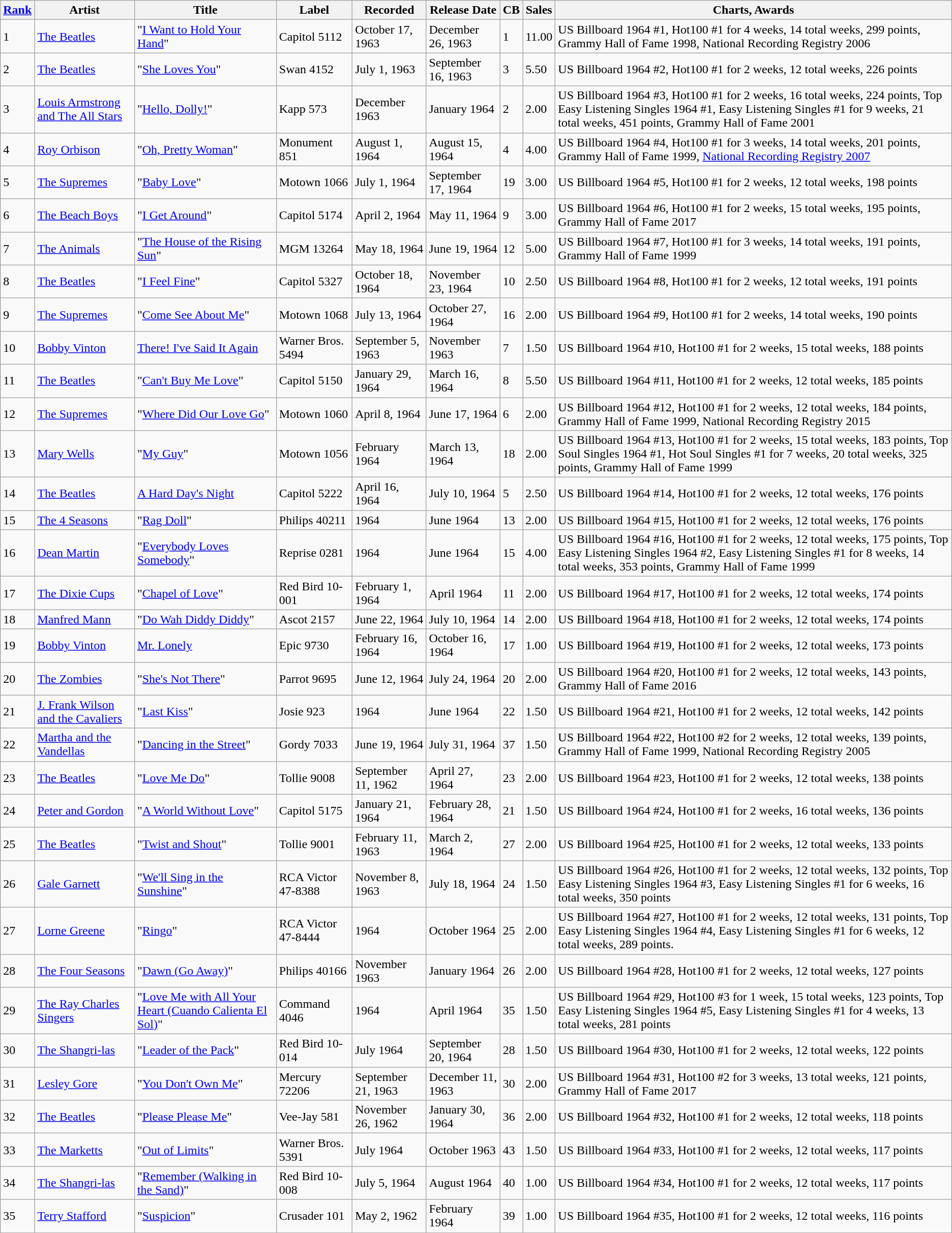<table class="wikitable sortable">
<tr>
<th><a href='#'>Rank</a></th>
<th>Artist</th>
<th>Title</th>
<th>Label</th>
<th>Recorded</th>
<th>Release Date</th>
<th>CB</th>
<th>Sales</th>
<th>Charts, Awards</th>
</tr>
<tr>
<td>1</td>
<td><a href='#'>The Beatles</a></td>
<td>"<a href='#'>I Want to Hold Your Hand</a>"</td>
<td>Capitol 5112</td>
<td>October 17, 1963</td>
<td>December 26, 1963</td>
<td>1</td>
<td>11.00</td>
<td>US Billboard 1964 #1, Hot100 #1 for 4 weeks, 14 total weeks, 299 points, Grammy Hall of Fame 1998, National Recording Registry 2006</td>
</tr>
<tr>
<td>2</td>
<td><a href='#'>The Beatles</a></td>
<td>"<a href='#'>She Loves You</a>"</td>
<td>Swan 4152</td>
<td>July 1, 1963</td>
<td>September 16, 1963</td>
<td>3</td>
<td>5.50</td>
<td>US Billboard 1964 #2, Hot100 #1 for 2 weeks, 12 total weeks, 226 points</td>
</tr>
<tr>
<td>3</td>
<td><a href='#'>Louis Armstrong and The All Stars</a></td>
<td>"<a href='#'>Hello, Dolly!</a>"</td>
<td>Kapp 573</td>
<td>December 1963</td>
<td>January 1964</td>
<td>2</td>
<td>2.00</td>
<td>US Billboard 1964 #3, Hot100 #1 for 2 weeks, 16 total weeks, 224 points, Top Easy Listening Singles 1964 #1, Easy Listening Singles #1 for 9 weeks, 21 total weeks, 451 points, Grammy Hall of Fame 2001</td>
</tr>
<tr>
<td>4</td>
<td><a href='#'>Roy Orbison</a></td>
<td>"<a href='#'>Oh, Pretty Woman</a>"</td>
<td>Monument 851</td>
<td>August 1, 1964</td>
<td>August 15, 1964</td>
<td>4</td>
<td>4.00</td>
<td>US Billboard 1964 #4, Hot100 #1 for 3 weeks, 14 total weeks, 201 points, Grammy Hall of Fame 1999, <a href='#'>National Recording Registry 2007</a></td>
</tr>
<tr>
<td>5</td>
<td><a href='#'>The Supremes</a></td>
<td>"<a href='#'>Baby Love</a>"</td>
<td>Motown 1066</td>
<td>July 1, 1964</td>
<td>September 17, 1964</td>
<td>19</td>
<td>3.00</td>
<td>US Billboard 1964 #5, Hot100 #1 for 2 weeks, 12 total weeks, 198 points</td>
</tr>
<tr>
<td>6</td>
<td><a href='#'>The Beach Boys</a></td>
<td>"<a href='#'>I Get Around</a>"</td>
<td>Capitol 5174</td>
<td>April 2, 1964</td>
<td>May 11, 1964</td>
<td>9</td>
<td>3.00</td>
<td>US Billboard 1964 #6, Hot100 #1 for 2 weeks, 15 total weeks, 195 points, Grammy Hall of Fame 2017</td>
</tr>
<tr>
<td>7</td>
<td><a href='#'>The Animals</a></td>
<td>"<a href='#'>The House of the Rising Sun</a>"</td>
<td>MGM 13264</td>
<td>May 18, 1964</td>
<td>June 19, 1964</td>
<td>12</td>
<td>5.00</td>
<td>US Billboard 1964 #7, Hot100 #1 for 3 weeks, 14 total weeks, 191 points, Grammy Hall of Fame 1999</td>
</tr>
<tr>
<td>8</td>
<td><a href='#'>The Beatles</a></td>
<td>"<a href='#'>I Feel Fine</a>"</td>
<td>Capitol 5327</td>
<td>October 18, 1964</td>
<td>November 23, 1964</td>
<td>10</td>
<td>2.50</td>
<td>US Billboard 1964 #8, Hot100 #1 for 2 weeks, 12 total weeks, 191 points</td>
</tr>
<tr ->
<td>9</td>
<td><a href='#'>The Supremes</a></td>
<td>"<a href='#'>Come See About Me</a>"</td>
<td>Motown 1068</td>
<td>July 13, 1964</td>
<td>October 27, 1964</td>
<td>16</td>
<td>2.00</td>
<td>US Billboard 1964 #9, Hot100 #1 for 2 weeks, 14 total weeks, 190 points</td>
</tr>
<tr>
<td>10</td>
<td><a href='#'>Bobby Vinton</a></td>
<td><a href='#'>There! I've Said It Again</a></td>
<td>Warner Bros. 5494</td>
<td>September 5, 1963</td>
<td>November 1963</td>
<td>7</td>
<td>1.50</td>
<td>US Billboard 1964 #10, Hot100 #1 for 2 weeks, 15 total weeks, 188 points</td>
</tr>
<tr>
<td>11</td>
<td><a href='#'>The Beatles</a></td>
<td>"<a href='#'>Can't Buy Me Love</a>"</td>
<td>Capitol 5150</td>
<td>January 29, 1964</td>
<td>March 16, 1964</td>
<td>8</td>
<td>5.50</td>
<td>US Billboard 1964 #11, Hot100 #1 for 2 weeks, 12 total weeks, 185 points</td>
</tr>
<tr>
<td>12</td>
<td><a href='#'>The Supremes</a></td>
<td>"<a href='#'>Where Did Our Love Go</a>"</td>
<td>Motown 1060</td>
<td>April 8, 1964</td>
<td>June 17, 1964</td>
<td>6</td>
<td>2.00</td>
<td>US Billboard 1964 #12, Hot100 #1 for 2 weeks, 12 total weeks, 184 points, Grammy Hall of Fame 1999, National Recording Registry 2015</td>
</tr>
<tr>
<td>13</td>
<td><a href='#'>Mary Wells</a></td>
<td>"<a href='#'>My Guy</a>"</td>
<td>Motown 1056</td>
<td>February 1964</td>
<td>March 13, 1964</td>
<td>18</td>
<td>2.00</td>
<td>US Billboard 1964 #13, Hot100 #1 for 2 weeks, 15 total weeks, 183 points, Top Soul Singles 1964 #1, Hot Soul Singles #1 for 7 weeks, 20 total weeks, 325 points, Grammy Hall of Fame 1999</td>
</tr>
<tr>
<td>14</td>
<td><a href='#'>The Beatles</a></td>
<td><a href='#'>A Hard Day's Night</a></td>
<td>Capitol 5222</td>
<td>April 16, 1964</td>
<td>July 10, 1964</td>
<td>5</td>
<td>2.50</td>
<td>US Billboard 1964 #14, Hot100 #1 for 2 weeks, 12 total weeks, 176 points</td>
</tr>
<tr>
<td>15</td>
<td><a href='#'>The 4 Seasons</a></td>
<td>"<a href='#'>Rag Doll</a>"</td>
<td>Philips 40211</td>
<td>1964</td>
<td>June 1964</td>
<td>13</td>
<td>2.00</td>
<td>US Billboard 1964 #15, Hot100 #1 for 2 weeks, 12 total weeks, 176 points</td>
</tr>
<tr>
<td>16</td>
<td><a href='#'>Dean Martin</a></td>
<td>"<a href='#'>Everybody Loves Somebody</a>"</td>
<td>Reprise 0281</td>
<td>1964</td>
<td>June 1964</td>
<td>15</td>
<td>4.00</td>
<td>US Billboard 1964 #16, Hot100 #1 for 2 weeks, 12 total weeks, 175 points, Top Easy Listening Singles 1964 #2, Easy Listening Singles #1 for 8 weeks, 14 total weeks, 353 points, Grammy Hall of Fame 1999</td>
</tr>
<tr>
<td>17</td>
<td><a href='#'>The Dixie Cups</a></td>
<td>"<a href='#'>Chapel of Love</a>"</td>
<td>Red Bird 10-001</td>
<td>February 1, 1964</td>
<td>April 1964</td>
<td>11</td>
<td>2.00</td>
<td>US Billboard 1964 #17, Hot100 #1 for 2 weeks, 12 total weeks, 174 points</td>
</tr>
<tr>
<td>18</td>
<td><a href='#'>Manfred Mann</a></td>
<td>"<a href='#'>Do Wah Diddy Diddy</a>"</td>
<td>Ascot 2157</td>
<td>June 22, 1964</td>
<td>July 10, 1964</td>
<td>14</td>
<td>2.00</td>
<td>US Billboard 1964 #18, Hot100 #1 for 2 weeks, 12 total weeks, 174 points</td>
</tr>
<tr>
<td>19</td>
<td><a href='#'>Bobby Vinton</a></td>
<td><a href='#'>Mr. Lonely</a></td>
<td>Epic 9730</td>
<td>February 16, 1964</td>
<td>October 16, 1964</td>
<td>17</td>
<td>1.00</td>
<td>US Billboard 1964 #19, Hot100 #1 for 2 weeks, 12 total weeks, 173 points</td>
</tr>
<tr>
<td>20</td>
<td><a href='#'>The Zombies</a></td>
<td>"<a href='#'>She's Not There</a>"</td>
<td>Parrot 9695</td>
<td>June 12, 1964</td>
<td>July 24, 1964</td>
<td>20</td>
<td>2.00</td>
<td>US Billboard 1964 #20, Hot100 #1 for 2 weeks, 12 total weeks, 143 points, Grammy Hall of Fame 2016</td>
</tr>
<tr>
<td>21</td>
<td><a href='#'>J. Frank Wilson and the Cavaliers</a></td>
<td>"<a href='#'>Last Kiss</a>"</td>
<td>Josie 923</td>
<td>1964</td>
<td>June 1964</td>
<td>22</td>
<td>1.50</td>
<td>US Billboard 1964 #21, Hot100 #1 for 2 weeks, 12 total weeks, 142 points</td>
</tr>
<tr>
<td>22</td>
<td><a href='#'>Martha and the Vandellas</a></td>
<td>"<a href='#'>Dancing in the Street</a>"</td>
<td>Gordy 7033</td>
<td>June 19, 1964</td>
<td>July 31, 1964</td>
<td>37</td>
<td>1.50</td>
<td>US Billboard 1964 #22, Hot100 #2 for 2 weeks, 12 total weeks, 139 points, Grammy Hall of Fame 1999, National Recording Registry 2005</td>
</tr>
<tr>
<td>23</td>
<td><a href='#'>The Beatles</a></td>
<td>"<a href='#'>Love Me Do</a>"</td>
<td>Tollie 9008</td>
<td>September 11, 1962</td>
<td>April 27, 1964</td>
<td>23</td>
<td>2.00</td>
<td>US Billboard 1964 #23, Hot100 #1 for 2 weeks, 12 total weeks, 138 points</td>
</tr>
<tr>
<td>24</td>
<td><a href='#'>Peter and Gordon</a></td>
<td>"<a href='#'>A World Without Love</a>"</td>
<td>Capitol 5175</td>
<td>January 21, 1964</td>
<td>February 28, 1964</td>
<td>21</td>
<td>1.50</td>
<td>US Billboard 1964 #24, Hot100 #1 for 2 weeks, 16 total weeks, 136 points</td>
</tr>
<tr>
<td>25</td>
<td><a href='#'>The Beatles</a></td>
<td>"<a href='#'>Twist and Shout</a>"</td>
<td>Tollie 9001</td>
<td>February 11, 1963</td>
<td>March 2, 1964</td>
<td>27</td>
<td>2.00</td>
<td>US Billboard 1964 #25, Hot100 #1 for 2 weeks, 12 total weeks, 133 points</td>
</tr>
<tr>
<td>26</td>
<td><a href='#'>Gale Garnett</a></td>
<td>"<a href='#'>We'll Sing in the Sunshine</a>"</td>
<td>RCA Victor 47-8388</td>
<td>November 8, 1963</td>
<td>July 18, 1964</td>
<td>24</td>
<td>1.50</td>
<td>US Billboard 1964 #26, Hot100 #1 for 2 weeks, 12 total weeks, 132 points, Top Easy Listening Singles 1964 #3, Easy Listening Singles #1 for 6 weeks, 16 total weeks, 350 points</td>
</tr>
<tr>
<td>27</td>
<td><a href='#'>Lorne Greene</a></td>
<td>"<a href='#'>Ringo</a>"</td>
<td>RCA Victor 47-8444</td>
<td>1964</td>
<td>October 1964</td>
<td>25</td>
<td>2.00</td>
<td>US Billboard 1964 #27, Hot100 #1 for 2 weeks, 12 total weeks, 131 points, Top Easy Listening Singles 1964 #4, Easy Listening Singles #1 for 6 weeks, 12 total weeks, 289 points.</td>
</tr>
<tr>
<td>28</td>
<td><a href='#'>The Four Seasons</a></td>
<td>"<a href='#'>Dawn (Go Away)</a>"</td>
<td>Philips 40166</td>
<td>November 1963</td>
<td>January 1964</td>
<td>26</td>
<td>2.00</td>
<td>US Billboard 1964 #28, Hot100 #1 for 2 weeks, 12 total weeks, 127 points</td>
</tr>
<tr>
<td>29</td>
<td><a href='#'>The Ray Charles Singers</a></td>
<td>"<a href='#'>Love Me with All Your Heart (Cuando Calienta El Sol)</a>"</td>
<td>Command 4046</td>
<td>1964</td>
<td>April 1964</td>
<td>35</td>
<td>1.50</td>
<td>US Billboard 1964 #29, Hot100 #3 for 1 week, 15 total weeks, 123 points, Top Easy Listening Singles 1964 #5, Easy Listening Singles #1 for 4 weeks, 13 total weeks, 281 points</td>
</tr>
<tr>
<td>30</td>
<td><a href='#'>The Shangri-las</a></td>
<td>"<a href='#'>Leader of the Pack</a>"</td>
<td>Red Bird 10-014</td>
<td>July 1964</td>
<td>September 20, 1964</td>
<td>28</td>
<td>1.50</td>
<td>US Billboard 1964 #30, Hot100 #1 for 2 weeks, 12 total weeks, 122 points</td>
</tr>
<tr>
<td>31</td>
<td><a href='#'>Lesley Gore</a></td>
<td>"<a href='#'>You Don't Own Me</a>"</td>
<td>Mercury 72206</td>
<td>September 21, 1963</td>
<td>December 11, 1963</td>
<td>30</td>
<td>2.00</td>
<td>US Billboard 1964 #31, Hot100 #2 for 3 weeks, 13 total weeks, 121 points, Grammy Hall of Fame 2017</td>
</tr>
<tr>
<td>32</td>
<td><a href='#'>The Beatles</a></td>
<td>"<a href='#'>Please Please Me</a>"</td>
<td>Vee-Jay 581</td>
<td>November 26, 1962</td>
<td>January 30, 1964</td>
<td>36</td>
<td>2.00</td>
<td>US Billboard 1964 #32, Hot100 #1 for 2 weeks, 12 total weeks, 118 points</td>
</tr>
<tr>
<td>33</td>
<td><a href='#'>The Marketts</a></td>
<td>"<a href='#'>Out of Limits</a>"</td>
<td>Warner Bros. 5391</td>
<td>July 1964</td>
<td>October 1963</td>
<td>43</td>
<td>1.50</td>
<td>US Billboard 1964 #33, Hot100 #1 for 2 weeks, 12 total weeks, 117 points</td>
</tr>
<tr>
<td>34</td>
<td><a href='#'>The Shangri-las</a></td>
<td>"<a href='#'>Remember (Walking in the Sand)</a>"</td>
<td>Red Bird 10-008</td>
<td>July 5, 1964</td>
<td>August 1964</td>
<td>40</td>
<td>1.00</td>
<td>US Billboard 1964 #34, Hot100 #1 for 2 weeks, 12 total weeks, 117 points</td>
</tr>
<tr>
<td>35</td>
<td><a href='#'>Terry Stafford</a></td>
<td>"<a href='#'>Suspicion</a>"</td>
<td>Crusader 101</td>
<td>May 2, 1962</td>
<td>February 1964</td>
<td>39</td>
<td>1.00</td>
<td>US Billboard 1964 #35, Hot100 #1 for 2 weeks, 12 total weeks, 116 points</td>
</tr>
</table>
